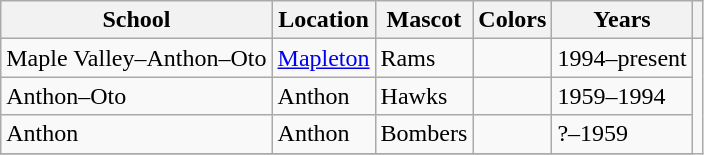<table class="wikitable">
<tr>
<th>School</th>
<th>Location</th>
<th>Mascot</th>
<th>Colors</th>
<th>Years</th>
<th></th>
</tr>
<tr>
<td>Maple Valley–Anthon–Oto</td>
<td><a href='#'>Mapleton</a></td>
<td>Rams</td>
<td> </td>
<td>1994–present</td>
</tr>
<tr>
<td>Anthon–Oto</td>
<td>Anthon</td>
<td>Hawks</td>
<td> </td>
<td>1959–1994</td>
</tr>
<tr>
<td>Anthon</td>
<td>Anthon</td>
<td>Bombers</td>
<td> </td>
<td>?–1959</td>
</tr>
<tr>
</tr>
</table>
